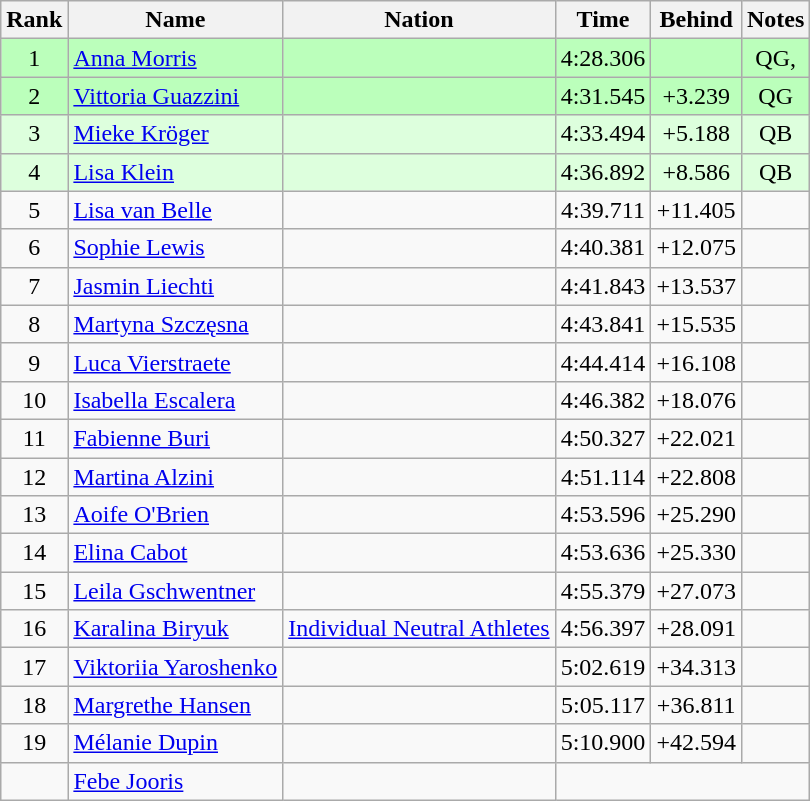<table class="wikitable sortable" style="text-align:center">
<tr>
<th>Rank</th>
<th>Name</th>
<th>Nation</th>
<th>Time</th>
<th>Behind</th>
<th>Notes</th>
</tr>
<tr bgcolor=bbffbb>
<td>1</td>
<td align=left><a href='#'>Anna Morris</a></td>
<td align=left></td>
<td>4:28.306</td>
<td></td>
<td>QG, </td>
</tr>
<tr bgcolor=bbffbb>
<td>2</td>
<td align=left><a href='#'>Vittoria Guazzini</a></td>
<td align=left></td>
<td>4:31.545</td>
<td>+3.239</td>
<td>QG</td>
</tr>
<tr bgcolor=ddffdd>
<td>3</td>
<td align=left><a href='#'>Mieke Kröger</a></td>
<td align=left></td>
<td>4:33.494</td>
<td>+5.188</td>
<td>QB</td>
</tr>
<tr bgcolor=ddffdd>
<td>4</td>
<td align=left><a href='#'>Lisa Klein</a></td>
<td align=left></td>
<td>4:36.892</td>
<td>+8.586</td>
<td>QB</td>
</tr>
<tr>
<td>5</td>
<td align=left><a href='#'>Lisa van Belle</a></td>
<td align=left></td>
<td>4:39.711</td>
<td>+11.405</td>
<td></td>
</tr>
<tr>
<td>6</td>
<td align=left><a href='#'>Sophie Lewis</a></td>
<td align=left></td>
<td>4:40.381</td>
<td>+12.075</td>
<td></td>
</tr>
<tr>
<td>7</td>
<td align=left><a href='#'>Jasmin Liechti</a></td>
<td align=left></td>
<td>4:41.843</td>
<td>+13.537</td>
<td></td>
</tr>
<tr>
<td>8</td>
<td align=left><a href='#'>Martyna Szczęsna</a></td>
<td align=left></td>
<td>4:43.841</td>
<td>+15.535</td>
<td></td>
</tr>
<tr>
<td>9</td>
<td align=left><a href='#'>Luca Vierstraete</a></td>
<td align=left></td>
<td>4:44.414</td>
<td>+16.108</td>
<td></td>
</tr>
<tr>
<td>10</td>
<td align=left><a href='#'>Isabella Escalera</a></td>
<td align=left></td>
<td>4:46.382</td>
<td>+18.076</td>
<td></td>
</tr>
<tr>
<td>11</td>
<td align=left><a href='#'>Fabienne Buri</a></td>
<td align=left></td>
<td>4:50.327</td>
<td>+22.021</td>
<td></td>
</tr>
<tr>
<td>12</td>
<td align=left><a href='#'>Martina Alzini</a></td>
<td align=left></td>
<td>4:51.114</td>
<td>+22.808</td>
<td></td>
</tr>
<tr>
<td>13</td>
<td align=left><a href='#'>Aoife O'Brien</a></td>
<td align=left></td>
<td>4:53.596</td>
<td>+25.290</td>
<td></td>
</tr>
<tr>
<td>14</td>
<td align=left><a href='#'>Elina Cabot</a></td>
<td align=left></td>
<td>4:53.636</td>
<td>+25.330</td>
<td></td>
</tr>
<tr>
<td>15</td>
<td align=left><a href='#'>Leila Gschwentner</a></td>
<td align=left></td>
<td>4:55.379</td>
<td>+27.073</td>
<td></td>
</tr>
<tr>
<td>16</td>
<td align=left><a href='#'>Karalina Biryuk</a></td>
<td align=left><a href='#'>Individual Neutral Athletes</a></td>
<td>4:56.397</td>
<td>+28.091</td>
<td></td>
</tr>
<tr>
<td>17</td>
<td align=left><a href='#'>Viktoriia Yaroshenko</a></td>
<td align=left></td>
<td>5:02.619</td>
<td>+34.313</td>
<td></td>
</tr>
<tr>
<td>18</td>
<td align=left><a href='#'>Margrethe Hansen</a></td>
<td align=left></td>
<td>5:05.117</td>
<td>+36.811</td>
<td></td>
</tr>
<tr>
<td>19</td>
<td align=left><a href='#'>Mélanie Dupin</a></td>
<td align=left></td>
<td>5:10.900</td>
<td>+42.594</td>
<td></td>
</tr>
<tr>
<td></td>
<td align=left><a href='#'>Febe Jooris</a></td>
<td align=left></td>
<td colspan=3></td>
</tr>
</table>
